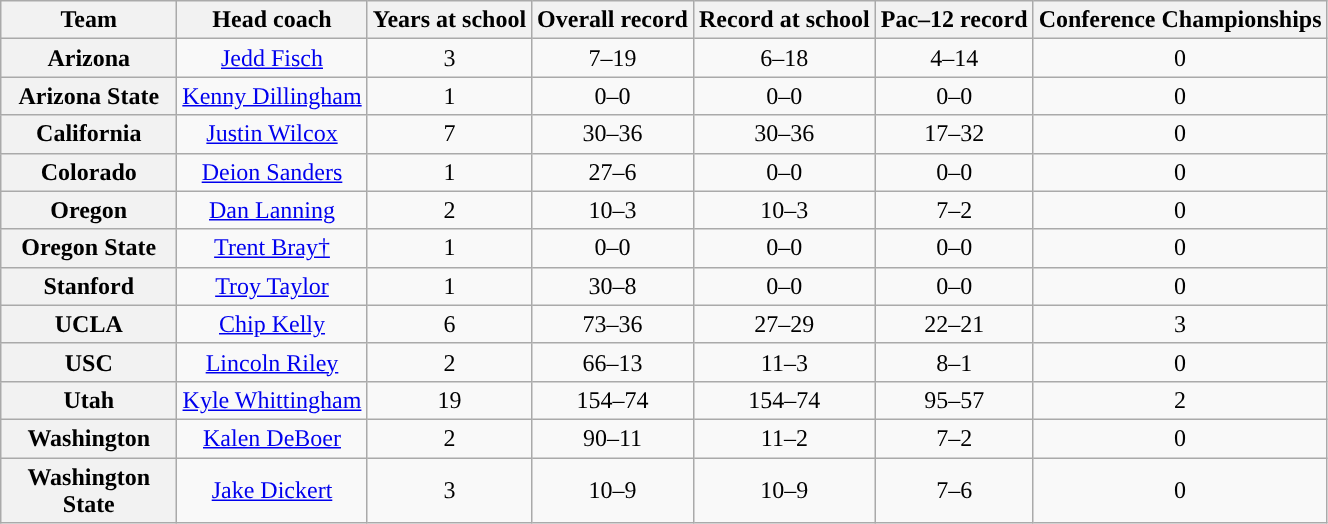<table class="wikitable sortable" style="text-align: center;">
<tr>
<th style="width:110px;">Team</th>
<th>Head coach</th>
<th>Years at school</th>
<th>Overall record</th>
<th>Record at school</th>
<th>Pac–12 record</th>
<th>Conference Championships</th>
</tr>
<tr>
<th>Arizona</th>
<td><a href='#'>Jedd Fisch</a></td>
<td>3</td>
<td>7–19</td>
<td>6–18</td>
<td>4–14</td>
<td>0</td>
</tr>
<tr>
<th>Arizona State</th>
<td><a href='#'>Kenny Dillingham</a></td>
<td>1</td>
<td>0–0</td>
<td>0–0</td>
<td>0–0</td>
<td>0</td>
</tr>
<tr>
<th>California</th>
<td><a href='#'>Justin Wilcox</a></td>
<td>7</td>
<td>30–36</td>
<td>30–36</td>
<td>17–32</td>
<td>0</td>
</tr>
<tr>
<th>Colorado</th>
<td><a href='#'>Deion Sanders</a></td>
<td>1</td>
<td>27–6</td>
<td>0–0</td>
<td>0–0</td>
<td>0</td>
</tr>
<tr>
<th>Oregon</th>
<td><a href='#'>Dan Lanning</a></td>
<td>2</td>
<td>10–3</td>
<td>10–3</td>
<td>7–2</td>
<td>0</td>
</tr>
<tr>
<th>Oregon State</th>
<td><a href='#'>Trent Bray†</a></td>
<td>1</td>
<td>0–0</td>
<td>0–0</td>
<td>0–0</td>
<td>0</td>
</tr>
<tr>
<th>Stanford</th>
<td><a href='#'>Troy Taylor</a></td>
<td>1</td>
<td>30–8</td>
<td>0–0</td>
<td>0–0</td>
<td>0</td>
</tr>
<tr>
<th>UCLA</th>
<td><a href='#'>Chip Kelly</a></td>
<td>6</td>
<td>73–36</td>
<td>27–29</td>
<td>22–21</td>
<td>3</td>
</tr>
<tr>
<th>USC</th>
<td><a href='#'>Lincoln Riley</a></td>
<td>2</td>
<td>66–13</td>
<td>11–3</td>
<td>8–1</td>
<td>0</td>
</tr>
<tr>
<th>Utah</th>
<td><a href='#'>Kyle Whittingham</a></td>
<td>19</td>
<td>154–74</td>
<td>154–74</td>
<td>95–57</td>
<td>2</td>
</tr>
<tr>
<th>Washington</th>
<td><a href='#'>Kalen DeBoer</a></td>
<td>2</td>
<td>90–11</td>
<td>11–2</td>
<td>7–2</td>
<td>0</td>
</tr>
<tr>
<th>Washington State</th>
<td><a href='#'>Jake Dickert</a></td>
<td>3</td>
<td>10–9</td>
<td>10–9</td>
<td>7–6</td>
<td>0</td>
</tr>
</table>
